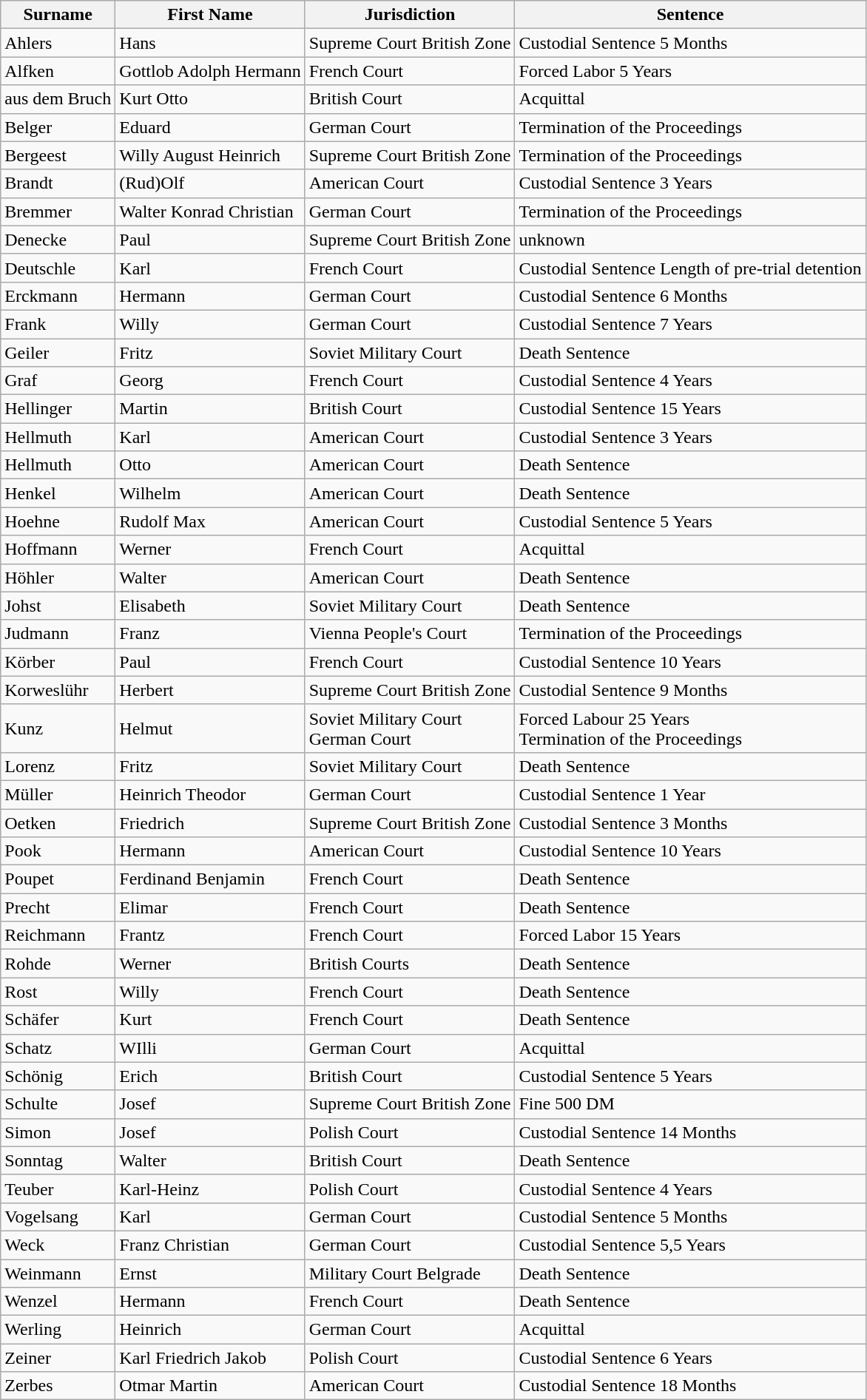<table class="wikitable sortable">
<tr>
<th>Surname</th>
<th>First Name</th>
<th>Jurisdiction</th>
<th>Sentence</th>
</tr>
<tr>
<td>Ahlers</td>
<td>Hans</td>
<td>Supreme Court British Zone</td>
<td>Custodial Sentence 5 Months</td>
</tr>
<tr>
<td>Alfken</td>
<td>Gottlob Adolph Hermann</td>
<td>French Court</td>
<td>Forced Labor 5 Years</td>
</tr>
<tr>
<td>aus dem Bruch</td>
<td>Kurt Otto</td>
<td>British Court</td>
<td>Acquittal</td>
</tr>
<tr>
<td>Belger</td>
<td>Eduard</td>
<td>German Court</td>
<td>Termination of the Proceedings</td>
</tr>
<tr>
<td>Bergeest</td>
<td>Willy August Heinrich</td>
<td>Supreme Court British Zone</td>
<td>Termination of the Proceedings</td>
</tr>
<tr>
<td>Brandt</td>
<td>(Rud)Olf</td>
<td>American Court</td>
<td>Custodial Sentence 3 Years</td>
</tr>
<tr>
<td>Bremmer</td>
<td>Walter Konrad Christian</td>
<td>German Court</td>
<td>Termination of the Proceedings</td>
</tr>
<tr>
<td>Denecke</td>
<td>Paul</td>
<td>Supreme Court British Zone</td>
<td>unknown</td>
</tr>
<tr>
<td>Deutschle</td>
<td>Karl</td>
<td>French Court</td>
<td>Custodial Sentence Length of pre-trial detention</td>
</tr>
<tr>
<td>Erckmann</td>
<td>Hermann</td>
<td>German Court</td>
<td>Custodial Sentence 6 Months</td>
</tr>
<tr>
<td>Frank</td>
<td>Willy</td>
<td>German Court</td>
<td>Custodial Sentence 7 Years</td>
</tr>
<tr>
<td>Geiler</td>
<td>Fritz</td>
<td>Soviet Military Court</td>
<td>Death Sentence</td>
</tr>
<tr>
<td>Graf</td>
<td>Georg</td>
<td>French Court</td>
<td>Custodial Sentence 4 Years</td>
</tr>
<tr>
<td>Hellinger</td>
<td>Martin</td>
<td>British Court</td>
<td>Custodial Sentence 15 Years</td>
</tr>
<tr>
<td>Hellmuth</td>
<td>Karl</td>
<td>American Court</td>
<td>Custodial Sentence 3 Years</td>
</tr>
<tr>
<td>Hellmuth</td>
<td>Otto</td>
<td>American Court</td>
<td>Death Sentence</td>
</tr>
<tr>
<td>Henkel</td>
<td>Wilhelm</td>
<td>American Court</td>
<td>Death Sentence</td>
</tr>
<tr>
<td>Hoehne</td>
<td>Rudolf Max</td>
<td>American Court</td>
<td>Custodial Sentence 5 Years</td>
</tr>
<tr>
<td>Hoffmann</td>
<td>Werner</td>
<td>French Court</td>
<td>Acquittal</td>
</tr>
<tr>
<td>Höhler</td>
<td>Walter</td>
<td>American Court</td>
<td>Death Sentence</td>
</tr>
<tr>
<td>Johst</td>
<td>Elisabeth</td>
<td>Soviet Military Court</td>
<td>Death Sentence</td>
</tr>
<tr>
<td>Judmann</td>
<td>Franz</td>
<td>Vienna People's Court</td>
<td>Termination of the Proceedings</td>
</tr>
<tr>
<td>Körber</td>
<td>Paul</td>
<td>French Court</td>
<td>Custodial Sentence 10 Years</td>
</tr>
<tr>
<td>Korweslühr</td>
<td>Herbert</td>
<td>Supreme Court British Zone</td>
<td>Custodial Sentence 9 Months</td>
</tr>
<tr>
<td>Kunz</td>
<td>Helmut</td>
<td>Soviet Military Court<br>German Court</td>
<td>Forced Labour 25 Years<br>Termination of the Proceedings</td>
</tr>
<tr>
<td>Lorenz</td>
<td>Fritz</td>
<td>Soviet Military Court</td>
<td>Death Sentence</td>
</tr>
<tr>
<td>Müller</td>
<td>Heinrich Theodor</td>
<td>German Court</td>
<td>Custodial Sentence 1 Year</td>
</tr>
<tr>
<td>Oetken</td>
<td>Friedrich</td>
<td>Supreme Court British Zone</td>
<td>Custodial Sentence 3 Months</td>
</tr>
<tr>
<td>Pook</td>
<td>Hermann</td>
<td>American Court</td>
<td>Custodial Sentence 10 Years</td>
</tr>
<tr>
<td>Poupet</td>
<td>Ferdinand Benjamin</td>
<td>French Court</td>
<td>Death Sentence</td>
</tr>
<tr>
<td>Precht</td>
<td>Elimar</td>
<td>French Court</td>
<td>Death Sentence</td>
</tr>
<tr>
<td>Reichmann</td>
<td>Frantz</td>
<td>French Court</td>
<td>Forced Labor 15 Years</td>
</tr>
<tr>
<td>Rohde</td>
<td>Werner</td>
<td>British Courts</td>
<td>Death Sentence</td>
</tr>
<tr>
<td>Rost</td>
<td>Willy</td>
<td>French Court</td>
<td>Death Sentence</td>
</tr>
<tr>
<td>Schäfer</td>
<td>Kurt</td>
<td>French Court</td>
<td>Death Sentence</td>
</tr>
<tr>
<td>Schatz</td>
<td>WIlli</td>
<td>German Court</td>
<td>Acquittal</td>
</tr>
<tr>
<td>Schönig</td>
<td>Erich</td>
<td>British Court</td>
<td>Custodial Sentence 5 Years</td>
</tr>
<tr>
<td>Schulte</td>
<td>Josef</td>
<td>Supreme Court British Zone</td>
<td>Fine 500 DM</td>
</tr>
<tr>
<td>Simon</td>
<td>Josef</td>
<td>Polish Court</td>
<td>Custodial Sentence 14 Months</td>
</tr>
<tr>
<td>Sonntag</td>
<td>Walter</td>
<td>British Court</td>
<td>Death Sentence</td>
</tr>
<tr>
<td>Teuber</td>
<td>Karl-Heinz</td>
<td>Polish Court</td>
<td>Custodial Sentence 4 Years</td>
</tr>
<tr>
<td>Vogelsang</td>
<td>Karl</td>
<td>German Court</td>
<td>Custodial Sentence 5 Months</td>
</tr>
<tr>
<td>Weck</td>
<td>Franz Christian</td>
<td>German Court</td>
<td>Custodial Sentence 5,5 Years</td>
</tr>
<tr>
<td>Weinmann</td>
<td>Ernst</td>
<td>Military Court Belgrade</td>
<td>Death Sentence</td>
</tr>
<tr>
<td>Wenzel</td>
<td>Hermann</td>
<td>French Court</td>
<td>Death Sentence</td>
</tr>
<tr>
<td>Werling</td>
<td>Heinrich</td>
<td>German Court</td>
<td>Acquittal</td>
</tr>
<tr>
<td>Zeiner</td>
<td>Karl Friedrich Jakob</td>
<td>Polish Court</td>
<td>Custodial Sentence 6 Years</td>
</tr>
<tr>
<td>Zerbes</td>
<td>Otmar Martin</td>
<td>American Court</td>
<td>Custodial Sentence 18 Months</td>
</tr>
</table>
